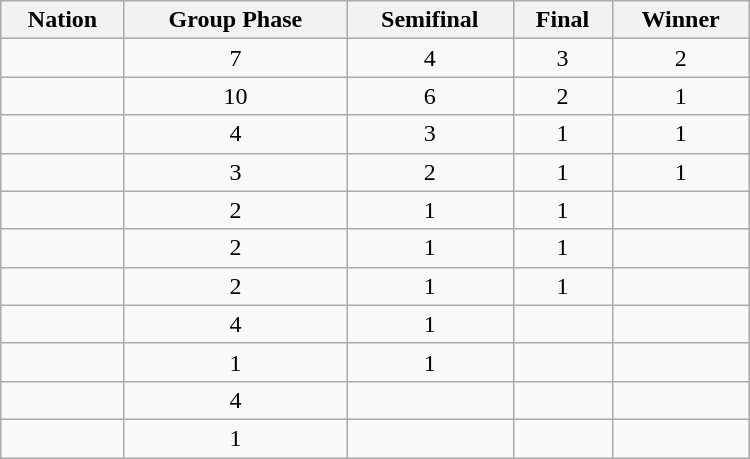<table class="wikitable sortable" style="text-align: center; width:500px ">
<tr>
<th>Nation</th>
<th>Group Phase</th>
<th>Semifinal</th>
<th>Final</th>
<th>Winner</th>
</tr>
<tr>
<td align=left></td>
<td>7</td>
<td>4</td>
<td>3</td>
<td>2</td>
</tr>
<tr>
<td align=left></td>
<td>10</td>
<td>6</td>
<td>2</td>
<td>1</td>
</tr>
<tr>
<td align=left></td>
<td>4</td>
<td>3</td>
<td>1</td>
<td>1</td>
</tr>
<tr>
<td align=left></td>
<td>3</td>
<td>2</td>
<td>1</td>
<td>1</td>
</tr>
<tr>
<td align=left></td>
<td>2</td>
<td>1</td>
<td>1</td>
<td></td>
</tr>
<tr>
<td align=left></td>
<td>2</td>
<td>1</td>
<td>1</td>
<td></td>
</tr>
<tr>
<td align=left></td>
<td>2</td>
<td>1</td>
<td>1</td>
<td></td>
</tr>
<tr>
<td align=left></td>
<td>4</td>
<td>1</td>
<td></td>
<td></td>
</tr>
<tr>
<td align=left></td>
<td>1</td>
<td>1</td>
<td></td>
<td></td>
</tr>
<tr>
<td align=left></td>
<td>4</td>
<td></td>
<td></td>
<td></td>
</tr>
<tr>
<td align=left></td>
<td>1</td>
<td></td>
<td></td>
<td></td>
</tr>
</table>
